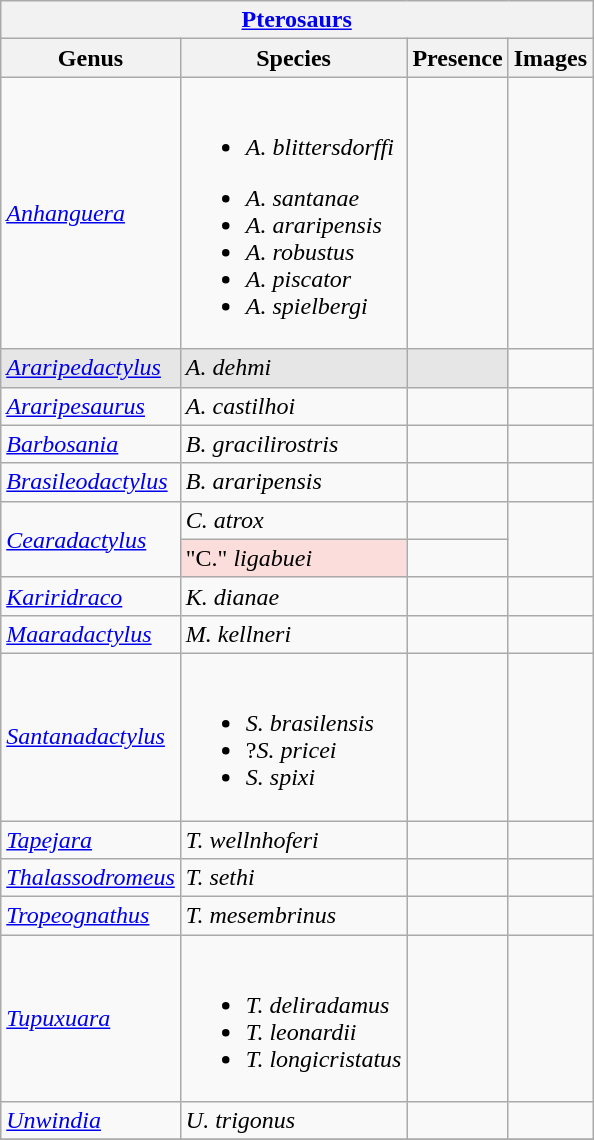<table class="wikitable" align="center">
<tr>
<th colspan="4" align="center"><strong><a href='#'>Pterosaurs</a></strong></th>
</tr>
<tr>
<th>Genus</th>
<th>Species</th>
<th>Presence</th>
<th>Images</th>
</tr>
<tr>
<td><em><a href='#'>Anhanguera</a></em></td>
<td><br><ul><li><em>A. blittersdorffi</em></li></ul><ul><li><em>A. santanae</em></li><li><em>A. araripensis</em></li><li><em>A. robustus</em></li><li><em>A. piscator</em></li><li><em>A. spielbergi</em></li></ul></td>
<td></td>
<td></td>
</tr>
<tr>
<td style="background:#E6E6E6;"><em><a href='#'>Araripedactylus</a></em></td>
<td style="background:#E6E6E6;"><em>A. dehmi</em></td>
<td style="background:#E6E6E6;"></td>
<td></td>
</tr>
<tr>
<td><em><a href='#'>Araripesaurus</a></em></td>
<td><em>A. castilhoi</em></td>
<td></td>
<td></td>
</tr>
<tr>
<td><em><a href='#'>Barbosania</a></em></td>
<td><em>B. gracilirostris</em></td>
<td></td>
<td></td>
</tr>
<tr>
<td><em><a href='#'>Brasileodactylus</a></em></td>
<td><em>B. araripensis</em></td>
<td></td>
<td></td>
</tr>
<tr>
<td rowspan="2"><em><a href='#'>Cearadactylus</a></em></td>
<td><em>C. atrox</em></td>
<td></td>
<td rowspan=2></td>
</tr>
<tr>
<td style="background:#fbdddb;">"C." <em>ligabuei</em></td>
<td></td>
</tr>
<tr>
<td><em><a href='#'>Kariridraco</a></em></td>
<td><em>K. dianae</em></td>
<td></td>
<td></td>
</tr>
<tr>
<td><em><a href='#'>Maaradactylus</a></em></td>
<td><em>M. kellneri</em></td>
<td></td>
<td></td>
</tr>
<tr>
<td><em><a href='#'>Santanadactylus</a></em></td>
<td><br><ul><li><em>S. brasilensis</em></li><li>?<em>S. pricei</em></li><li><em>S. spixi</em></li></ul></td>
<td></td>
<td></td>
</tr>
<tr>
<td><em><a href='#'>Tapejara</a></em></td>
<td><em>T. wellnhoferi</em></td>
<td></td>
<td></td>
</tr>
<tr>
<td><em><a href='#'>Thalassodromeus</a></em></td>
<td><em>T. sethi</em></td>
<td></td>
<td></td>
</tr>
<tr>
<td><em><a href='#'>Tropeognathus</a></em></td>
<td><em>T. mesembrinus</em></td>
<td></td>
<td></td>
</tr>
<tr>
<td><em><a href='#'>Tupuxuara</a></em></td>
<td><br><ul><li><em>T. deliradamus</em></li><li><em>T. leonardii</em></li><li><em>T. longicristatus</em></li></ul></td>
<td></td>
<td></td>
</tr>
<tr>
<td><em><a href='#'>Unwindia</a></em></td>
<td><em>U. trigonus</em></td>
<td></td>
<td></td>
</tr>
<tr>
</tr>
</table>
